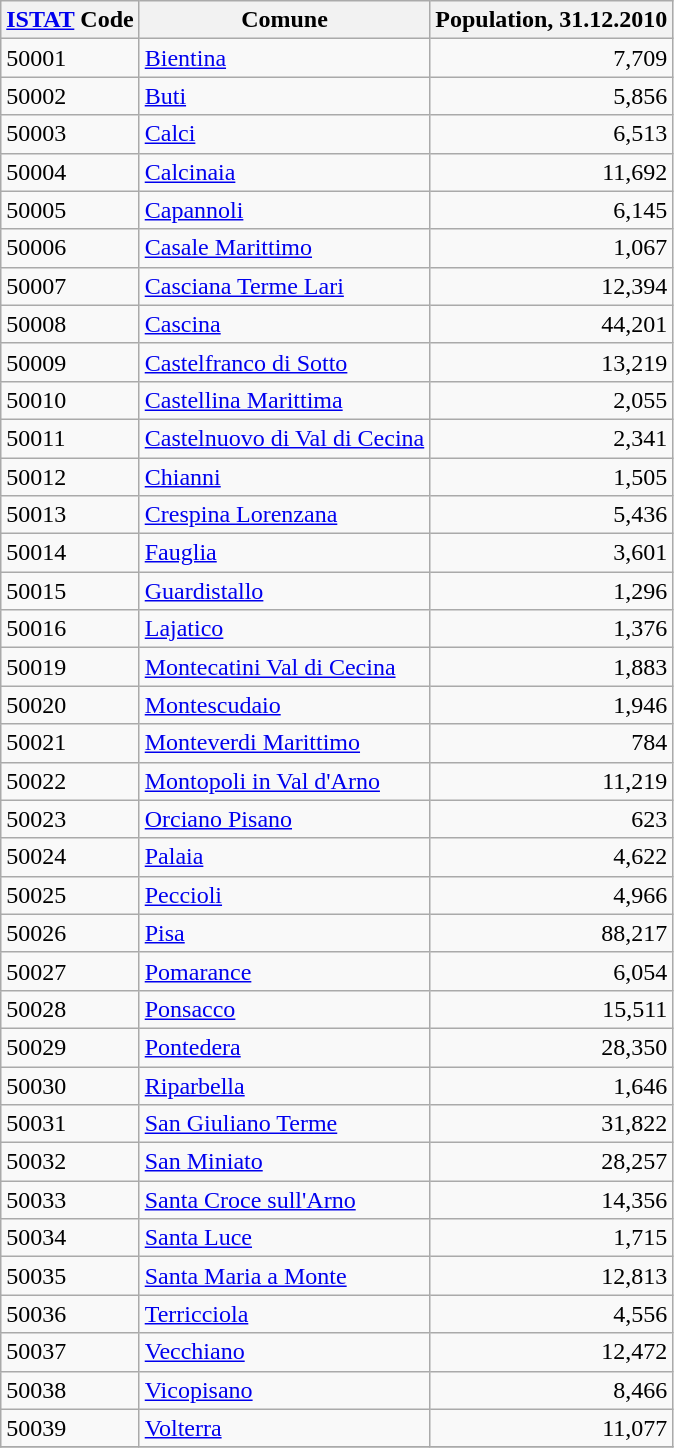<table class="wikitable sortable">
<tr>
<th><a href='#'>ISTAT</a> Code</th>
<th>Comune</th>
<th>Population, 31.12.2010</th>
</tr>
<tr>
<td>50001</td>
<td><a href='#'>Bientina</a></td>
<td align="right">7,709</td>
</tr>
<tr>
<td>50002</td>
<td><a href='#'>Buti</a></td>
<td align="right">5,856</td>
</tr>
<tr>
<td>50003</td>
<td><a href='#'>Calci</a></td>
<td align="right">6,513</td>
</tr>
<tr>
<td>50004</td>
<td><a href='#'>Calcinaia</a></td>
<td align="right">11,692</td>
</tr>
<tr>
<td>50005</td>
<td><a href='#'>Capannoli</a></td>
<td align="right">6,145</td>
</tr>
<tr>
<td>50006</td>
<td><a href='#'>Casale Marittimo</a></td>
<td align="right">1,067</td>
</tr>
<tr>
<td>50007</td>
<td><a href='#'>Casciana Terme Lari</a></td>
<td align="right">12,394</td>
</tr>
<tr>
<td>50008</td>
<td><a href='#'>Cascina</a></td>
<td align="right">44,201</td>
</tr>
<tr>
<td>50009</td>
<td><a href='#'>Castelfranco di Sotto</a></td>
<td align="right">13,219</td>
</tr>
<tr>
<td>50010</td>
<td><a href='#'>Castellina Marittima</a></td>
<td align="right">2,055</td>
</tr>
<tr>
<td>50011</td>
<td><a href='#'>Castelnuovo di Val di Cecina</a></td>
<td align="right">2,341</td>
</tr>
<tr>
<td>50012</td>
<td><a href='#'>Chianni</a></td>
<td align="right">1,505</td>
</tr>
<tr>
<td>50013</td>
<td><a href='#'>Crespina Lorenzana</a></td>
<td align="right">5,436</td>
</tr>
<tr>
<td>50014</td>
<td><a href='#'>Fauglia</a></td>
<td align="right">3,601</td>
</tr>
<tr>
<td>50015</td>
<td><a href='#'>Guardistallo</a></td>
<td align="right">1,296</td>
</tr>
<tr>
<td>50016</td>
<td><a href='#'>Lajatico</a></td>
<td align="right">1,376</td>
</tr>
<tr>
<td>50019</td>
<td><a href='#'>Montecatini Val di Cecina</a></td>
<td align="right">1,883</td>
</tr>
<tr>
<td>50020</td>
<td><a href='#'>Montescudaio</a></td>
<td align="right">1,946</td>
</tr>
<tr>
<td>50021</td>
<td><a href='#'>Monteverdi Marittimo</a></td>
<td align="right">784</td>
</tr>
<tr>
<td>50022</td>
<td><a href='#'>Montopoli in Val d'Arno</a></td>
<td align="right">11,219</td>
</tr>
<tr>
<td>50023</td>
<td><a href='#'>Orciano Pisano</a></td>
<td align="right">623</td>
</tr>
<tr>
<td>50024</td>
<td><a href='#'>Palaia</a></td>
<td align="right">4,622</td>
</tr>
<tr>
<td>50025</td>
<td><a href='#'>Peccioli</a></td>
<td align="right">4,966</td>
</tr>
<tr>
<td>50026</td>
<td><a href='#'>Pisa</a></td>
<td align="right">88,217</td>
</tr>
<tr>
<td>50027</td>
<td><a href='#'>Pomarance</a></td>
<td align="right">6,054</td>
</tr>
<tr>
<td>50028</td>
<td><a href='#'>Ponsacco</a></td>
<td align="right">15,511</td>
</tr>
<tr>
<td>50029</td>
<td><a href='#'>Pontedera</a></td>
<td align="right">28,350</td>
</tr>
<tr>
<td>50030</td>
<td><a href='#'>Riparbella</a></td>
<td align="right">1,646</td>
</tr>
<tr>
<td>50031</td>
<td><a href='#'>San Giuliano Terme</a></td>
<td align="right">31,822</td>
</tr>
<tr>
<td>50032</td>
<td><a href='#'>San Miniato</a></td>
<td align="right">28,257</td>
</tr>
<tr>
<td>50033</td>
<td><a href='#'>Santa Croce sull'Arno</a></td>
<td align="right">14,356</td>
</tr>
<tr>
<td>50034</td>
<td><a href='#'>Santa Luce</a></td>
<td align="right">1,715</td>
</tr>
<tr>
<td>50035</td>
<td><a href='#'>Santa Maria a Monte</a></td>
<td align="right">12,813</td>
</tr>
<tr>
<td>50036</td>
<td><a href='#'>Terricciola</a></td>
<td align="right">4,556</td>
</tr>
<tr>
<td>50037</td>
<td><a href='#'>Vecchiano</a></td>
<td align="right">12,472</td>
</tr>
<tr>
<td>50038</td>
<td><a href='#'>Vicopisano</a></td>
<td align="right">8,466</td>
</tr>
<tr>
<td>50039</td>
<td><a href='#'>Volterra</a></td>
<td align="right">11,077</td>
</tr>
<tr>
</tr>
</table>
